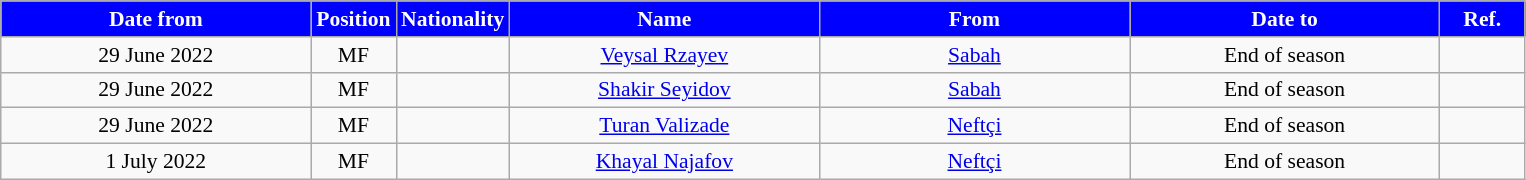<table class="wikitable" style="text-align:center; font-size:90%; ">
<tr>
<th style="background:#0000ff; color:#FFFFFF; width:200px;">Date from</th>
<th style="background:#0000ff; color:#FFFFFF; width:50px;">Position</th>
<th style="background:#0000ff; color:#FFFFFF; width:50px;">Nationality</th>
<th style="background:#0000ff; color:#FFFFFF; width:200px;">Name</th>
<th style="background:#0000ff; color:#FFFFFF; width:200px;">From</th>
<th style="background:#0000ff; color:#FFFFFF; width:200px;">Date to</th>
<th style="background:#0000ff; color:#FFFFFF; width:50px;">Ref.</th>
</tr>
<tr>
<td>29 June 2022</td>
<td>MF</td>
<td></td>
<td><a href='#'>Veysal Rzayev</a></td>
<td><a href='#'>Sabah</a></td>
<td>End of season</td>
<td></td>
</tr>
<tr>
<td>29 June 2022</td>
<td>MF</td>
<td></td>
<td><a href='#'>Shakir Seyidov</a></td>
<td><a href='#'>Sabah</a></td>
<td>End of season</td>
<td></td>
</tr>
<tr>
<td>29 June 2022</td>
<td>MF</td>
<td></td>
<td><a href='#'>Turan Valizade</a></td>
<td><a href='#'>Neftçi</a></td>
<td>End of season</td>
<td></td>
</tr>
<tr>
<td>1 July 2022</td>
<td>MF</td>
<td></td>
<td><a href='#'>Khayal Najafov</a></td>
<td><a href='#'>Neftçi</a></td>
<td>End of season</td>
<td></td>
</tr>
</table>
